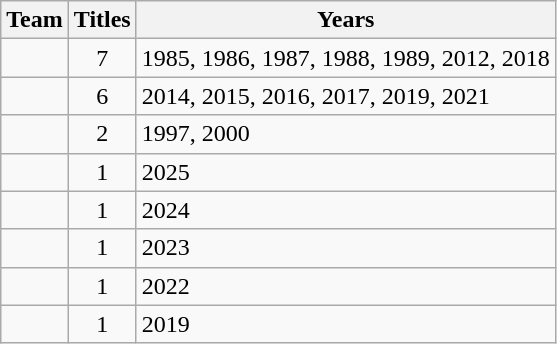<table class="wikitable sortable" style="text-align:center">
<tr>
<th>Team</th>
<th>Titles</th>
<th>Years</th>
</tr>
<tr>
<td style=></td>
<td>7</td>
<td align=left>1985, 1986, 1987, 1988, 1989, 2012, 2018</td>
</tr>
<tr>
<td style=></td>
<td>6</td>
<td align=left>2014, 2015, 2016, 2017, 2019, 2021</td>
</tr>
<tr>
<td style=></td>
<td>2</td>
<td align=left>1997, 2000</td>
</tr>
<tr>
<td style=></td>
<td>1</td>
<td align=left>2025</td>
</tr>
<tr>
<td style=></td>
<td>1</td>
<td align=left>2024</td>
</tr>
<tr>
<td style=></td>
<td>1</td>
<td align=left>2023</td>
</tr>
<tr>
<td style=></td>
<td>1</td>
<td align=left>2022</td>
</tr>
<tr>
<td style=></td>
<td>1</td>
<td align=left>2019</td>
</tr>
</table>
